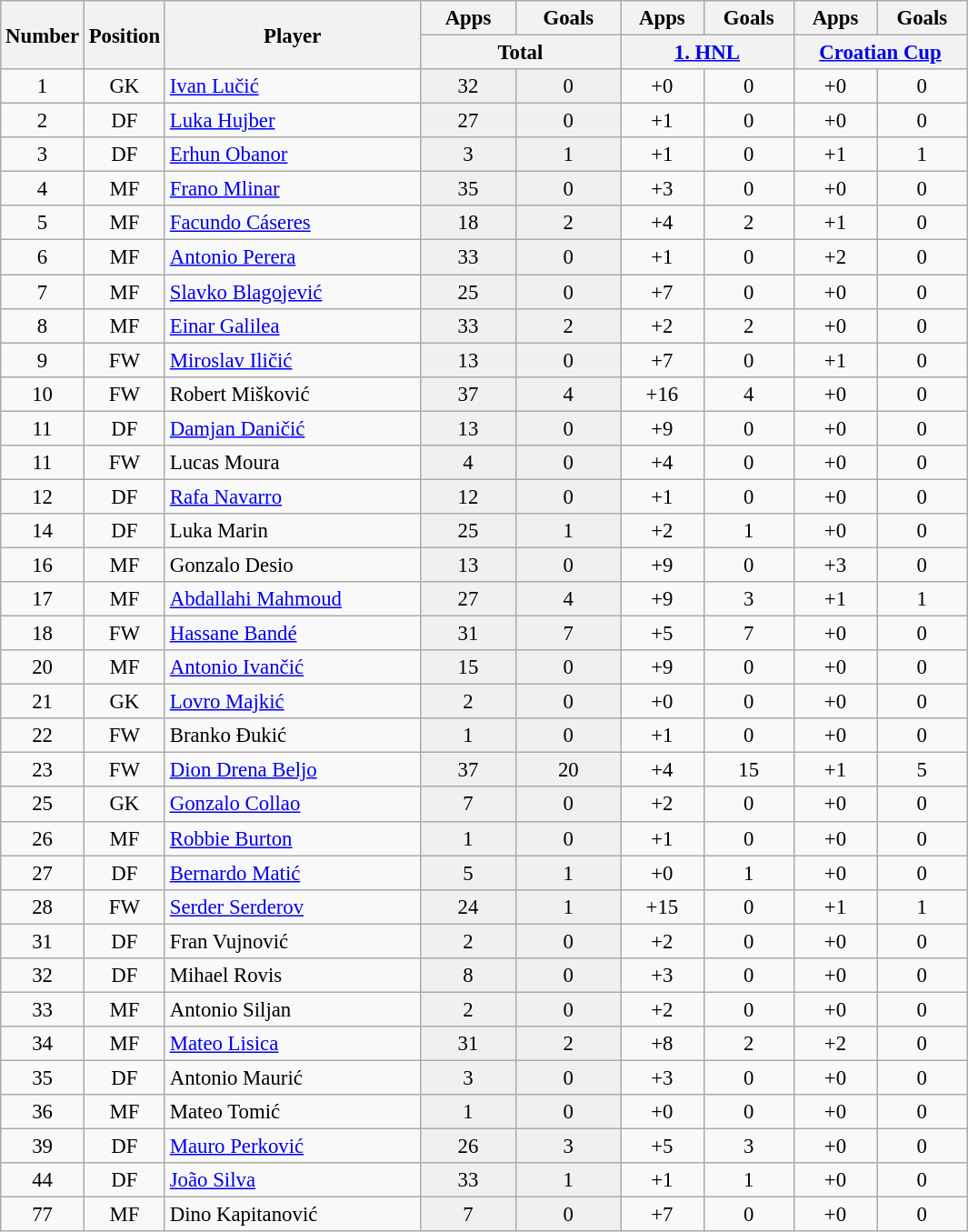<table class="wikitable sortable" style="font-size: 95%; text-align: center;">
<tr>
<th width=40 rowspan="2" align="center">Number</th>
<th width=40 rowspan="2" align="center">Position</th>
<th width=180 rowspan="2" align="center">Player</th>
<th>Apps</th>
<th>Goals</th>
<th>Apps</th>
<th>Goals</th>
<th>Apps</th>
<th>Goals</th>
</tr>
<tr>
<th class="unsortable" width=140 colspan="2" align="center">Total</th>
<th class="unsortable" width=120 colspan="2" align="center"><a href='#'>1. HNL</a></th>
<th class="unsortable" width=120 colspan="2" align="center"><a href='#'>Croatian Cup</a></th>
</tr>
<tr>
<td>1</td>
<td>GK</td>
<td style="text-align:left;"> <a href='#'>Ivan Lučić</a></td>
<td style="background: #F0F0F0">32</td>
<td style="background: #F0F0F0">0</td>
<td>+0</td>
<td>0</td>
<td>+0</td>
<td>0</td>
</tr>
<tr>
<td>2</td>
<td>DF</td>
<td style="text-align:left;"> <a href='#'>Luka Hujber</a></td>
<td style="background: #F0F0F0">27</td>
<td style="background: #F0F0F0">0</td>
<td>+1</td>
<td>0</td>
<td>+0</td>
<td>0</td>
</tr>
<tr>
<td>3</td>
<td>DF</td>
<td style="text-align:left;"> <a href='#'>Erhun Obanor</a></td>
<td style="background: #F0F0F0">3</td>
<td style="background: #F0F0F0">1</td>
<td>+1</td>
<td>0</td>
<td>+1</td>
<td>1</td>
</tr>
<tr>
<td>4</td>
<td>MF</td>
<td style="text-align:left;"> <a href='#'>Frano Mlinar</a></td>
<td style="background: #F0F0F0">35</td>
<td style="background: #F0F0F0">0</td>
<td>+3</td>
<td>0</td>
<td>+0</td>
<td>0</td>
</tr>
<tr>
<td>5</td>
<td>MF</td>
<td style="text-align:left;"> <a href='#'>Facundo Cáseres</a></td>
<td style="background: #F0F0F0">18</td>
<td style="background: #F0F0F0">2</td>
<td>+4</td>
<td>2</td>
<td>+1</td>
<td>0</td>
</tr>
<tr>
<td>6</td>
<td>MF</td>
<td style="text-align:left;"> <a href='#'>Antonio Perera</a></td>
<td style="background: #F0F0F0">33</td>
<td style="background: #F0F0F0">0</td>
<td>+1</td>
<td>0</td>
<td>+2</td>
<td>0</td>
</tr>
<tr>
<td>7</td>
<td>MF</td>
<td style="text-align:left;"> <a href='#'>Slavko Blagojević</a></td>
<td style="background: #F0F0F0">25</td>
<td style="background: #F0F0F0">0</td>
<td>+7</td>
<td>0</td>
<td>+0</td>
<td>0</td>
</tr>
<tr>
<td>8</td>
<td>MF</td>
<td style="text-align:left;"> <a href='#'>Einar Galilea</a></td>
<td style="background: #F0F0F0">33</td>
<td style="background: #F0F0F0">2</td>
<td>+2</td>
<td>2</td>
<td>+0</td>
<td>0</td>
</tr>
<tr>
<td>9</td>
<td>FW</td>
<td style="text-align:left;"> <a href='#'>Miroslav Iličić</a></td>
<td style="background: #F0F0F0">13</td>
<td style="background: #F0F0F0">0</td>
<td>+7</td>
<td>0</td>
<td>+1</td>
<td>0</td>
</tr>
<tr>
<td>10</td>
<td>FW</td>
<td style="text-align:left;"> Robert Mišković</td>
<td style="background: #F0F0F0">37</td>
<td style="background: #F0F0F0">4</td>
<td>+16</td>
<td>4</td>
<td>+0</td>
<td>0</td>
</tr>
<tr>
<td>11</td>
<td>DF</td>
<td style="text-align:left;"> <a href='#'>Damjan Daničić</a></td>
<td style="background: #F0F0F0">13</td>
<td style="background: #F0F0F0">0</td>
<td>+9</td>
<td>0</td>
<td>+0</td>
<td>0</td>
</tr>
<tr>
<td>11</td>
<td>FW</td>
<td style="text-align:left;"> Lucas Moura</td>
<td style="background: #F0F0F0">4</td>
<td style="background: #F0F0F0">0</td>
<td>+4</td>
<td>0</td>
<td>+0</td>
<td>0</td>
</tr>
<tr>
<td>12</td>
<td>DF</td>
<td style="text-align:left;"> <a href='#'>Rafa Navarro</a></td>
<td style="background: #F0F0F0">12</td>
<td style="background: #F0F0F0">0</td>
<td>+1</td>
<td>0</td>
<td>+0</td>
<td>0</td>
</tr>
<tr>
<td>14</td>
<td>DF</td>
<td style="text-align:left;"> Luka Marin</td>
<td style="background: #F0F0F0">25</td>
<td style="background: #F0F0F0">1</td>
<td>+2</td>
<td>1</td>
<td>+0</td>
<td>0</td>
</tr>
<tr>
<td>16</td>
<td>MF</td>
<td style="text-align:left;"> Gonzalo Desio</td>
<td style="background: #F0F0F0">13</td>
<td style="background: #F0F0F0">0</td>
<td>+9</td>
<td>0</td>
<td>+3</td>
<td>0</td>
</tr>
<tr>
<td>17</td>
<td>MF</td>
<td style="text-align:left;"> <a href='#'>Abdallahi Mahmoud</a></td>
<td style="background: #F0F0F0">27</td>
<td style="background: #F0F0F0">4</td>
<td>+9</td>
<td>3</td>
<td>+1</td>
<td>1</td>
</tr>
<tr>
<td>18</td>
<td>FW</td>
<td style="text-align:left;"> <a href='#'>Hassane Bandé</a></td>
<td style="background: #F0F0F0">31</td>
<td style="background: #F0F0F0">7</td>
<td>+5</td>
<td>7</td>
<td>+0</td>
<td>0</td>
</tr>
<tr>
<td>20</td>
<td>MF</td>
<td style="text-align:left;"> <a href='#'>Antonio Ivančić</a></td>
<td style="background: #F0F0F0">15</td>
<td style="background: #F0F0F0">0</td>
<td>+9</td>
<td>0</td>
<td>+0</td>
<td>0</td>
</tr>
<tr>
<td>21</td>
<td>GK</td>
<td style="text-align:left;"> <a href='#'>Lovro Majkić</a></td>
<td style="background: #F0F0F0">2</td>
<td style="background: #F0F0F0">0</td>
<td>+0</td>
<td>0</td>
<td>+0</td>
<td>0</td>
</tr>
<tr>
<td>22</td>
<td>FW</td>
<td style="text-align:left;"> Branko Đukić</td>
<td style="background: #F0F0F0">1</td>
<td style="background: #F0F0F0">0</td>
<td>+1</td>
<td>0</td>
<td>+0</td>
<td>0</td>
</tr>
<tr>
<td>23</td>
<td>FW</td>
<td style="text-align:left;"> <a href='#'>Dion Drena Beljo</a></td>
<td style="background: #F0F0F0">37</td>
<td style="background: #F0F0F0">20</td>
<td>+4</td>
<td>15</td>
<td>+1</td>
<td>5</td>
</tr>
<tr>
<td>25</td>
<td>GK</td>
<td style="text-align:left;"> <a href='#'>Gonzalo Collao</a></td>
<td style="background: #F0F0F0">7</td>
<td style="background: #F0F0F0">0</td>
<td>+2</td>
<td>0</td>
<td>+0</td>
<td>0</td>
</tr>
<tr>
<td>26</td>
<td>MF</td>
<td style="text-align:left;"> <a href='#'>Robbie Burton</a></td>
<td style="background: #F0F0F0">1</td>
<td style="background: #F0F0F0">0</td>
<td>+1</td>
<td>0</td>
<td>+0</td>
<td>0</td>
</tr>
<tr>
<td>27</td>
<td>DF</td>
<td style="text-align:left;"> <a href='#'>Bernardo Matić</a></td>
<td style="background: #F0F0F0">5</td>
<td style="background: #F0F0F0">1</td>
<td>+0</td>
<td>1</td>
<td>+0</td>
<td>0</td>
</tr>
<tr>
<td>28</td>
<td>FW</td>
<td style="text-align:left;"> <a href='#'>Serder Serderov</a></td>
<td style="background: #F0F0F0">24</td>
<td style="background: #F0F0F0">1</td>
<td>+15</td>
<td>0</td>
<td>+1</td>
<td>1</td>
</tr>
<tr>
<td>31</td>
<td>DF</td>
<td style="text-align:left;"> Fran Vujnović</td>
<td style="background: #F0F0F0">2</td>
<td style="background: #F0F0F0">0</td>
<td>+2</td>
<td>0</td>
<td>+0</td>
<td>0</td>
</tr>
<tr>
<td>32</td>
<td>DF</td>
<td style="text-align:left;"> Mihael Rovis</td>
<td style="background: #F0F0F0">8</td>
<td style="background: #F0F0F0">0</td>
<td>+3</td>
<td>0</td>
<td>+0</td>
<td>0</td>
</tr>
<tr>
<td>33</td>
<td>MF</td>
<td style="text-align:left;"> Antonio Siljan</td>
<td style="background: #F0F0F0">2</td>
<td style="background: #F0F0F0">0</td>
<td>+2</td>
<td>0</td>
<td>+0</td>
<td>0</td>
</tr>
<tr>
<td>34</td>
<td>MF</td>
<td style="text-align:left;"> <a href='#'>Mateo Lisica</a></td>
<td style="background: #F0F0F0">31</td>
<td style="background: #F0F0F0">2</td>
<td>+8</td>
<td>2</td>
<td>+2</td>
<td>0</td>
</tr>
<tr>
<td>35</td>
<td>DF</td>
<td style="text-align:left;"> Antonio Maurić</td>
<td style="background: #F0F0F0">3</td>
<td style="background: #F0F0F0">0</td>
<td>+3</td>
<td>0</td>
<td>+0</td>
<td>0</td>
</tr>
<tr>
<td>36</td>
<td>MF</td>
<td style="text-align:left;"> Mateo Tomić</td>
<td style="background: #F0F0F0">1</td>
<td style="background: #F0F0F0">0</td>
<td>+0</td>
<td>0</td>
<td>+0</td>
<td>0</td>
</tr>
<tr>
<td>39</td>
<td>DF</td>
<td style="text-align:left;"> <a href='#'>Mauro Perković</a></td>
<td style="background: #F0F0F0">26</td>
<td style="background: #F0F0F0">3</td>
<td>+5</td>
<td>3</td>
<td>+0</td>
<td>0</td>
</tr>
<tr>
<td>44</td>
<td>DF</td>
<td style="text-align:left;"> <a href='#'>João Silva</a></td>
<td style="background: #F0F0F0">33</td>
<td style="background: #F0F0F0">1</td>
<td>+1</td>
<td>1</td>
<td>+0</td>
<td>0</td>
</tr>
<tr>
<td>77</td>
<td>MF</td>
<td style="text-align:left;"> Dino Kapitanović</td>
<td style="background: #F0F0F0">7</td>
<td style="background: #F0F0F0">0</td>
<td>+7</td>
<td>0</td>
<td>+0</td>
<td>0</td>
</tr>
</table>
